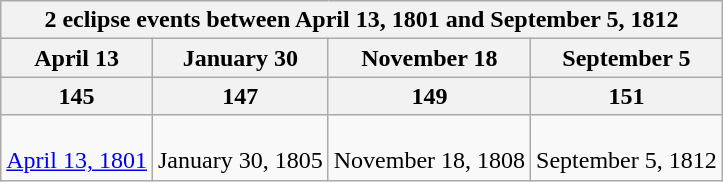<table class="wikitable mw-collapsible mw-collapsed">
<tr>
<th colspan=5>2 eclipse events between April 13, 1801 and September 5, 1812</th>
</tr>
<tr>
<th>April 13</th>
<th>January 30</th>
<th>November 18</th>
<th>September 5</th>
</tr>
<tr>
<th>145</th>
<th>147</th>
<th>149</th>
<th>151</th>
</tr>
<tr style="text-align:center;">
<td><br><a href='#'>April 13, 1801</a></td>
<td><br>January 30, 1805</td>
<td><br>November 18, 1808</td>
<td><br>September 5, 1812</td>
</tr>
</table>
